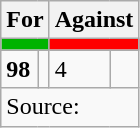<table class=wikitable style=text-align:right->
<tr>
<th colspan=2>For</th>
<th colspan=2>Against</th>
</tr>
<tr>
<th colspan=2 style="background-color: #00b300"></th>
<th colspan=2 style="background-color: #ff0000"></th>
</tr>
<tr>
<td><strong>98</strong></td>
<td><strong></strong></td>
<td>4</td>
<td></td>
</tr>
<tr>
<td style="text-align:left;" colspan=8>Source:</td>
</tr>
</table>
